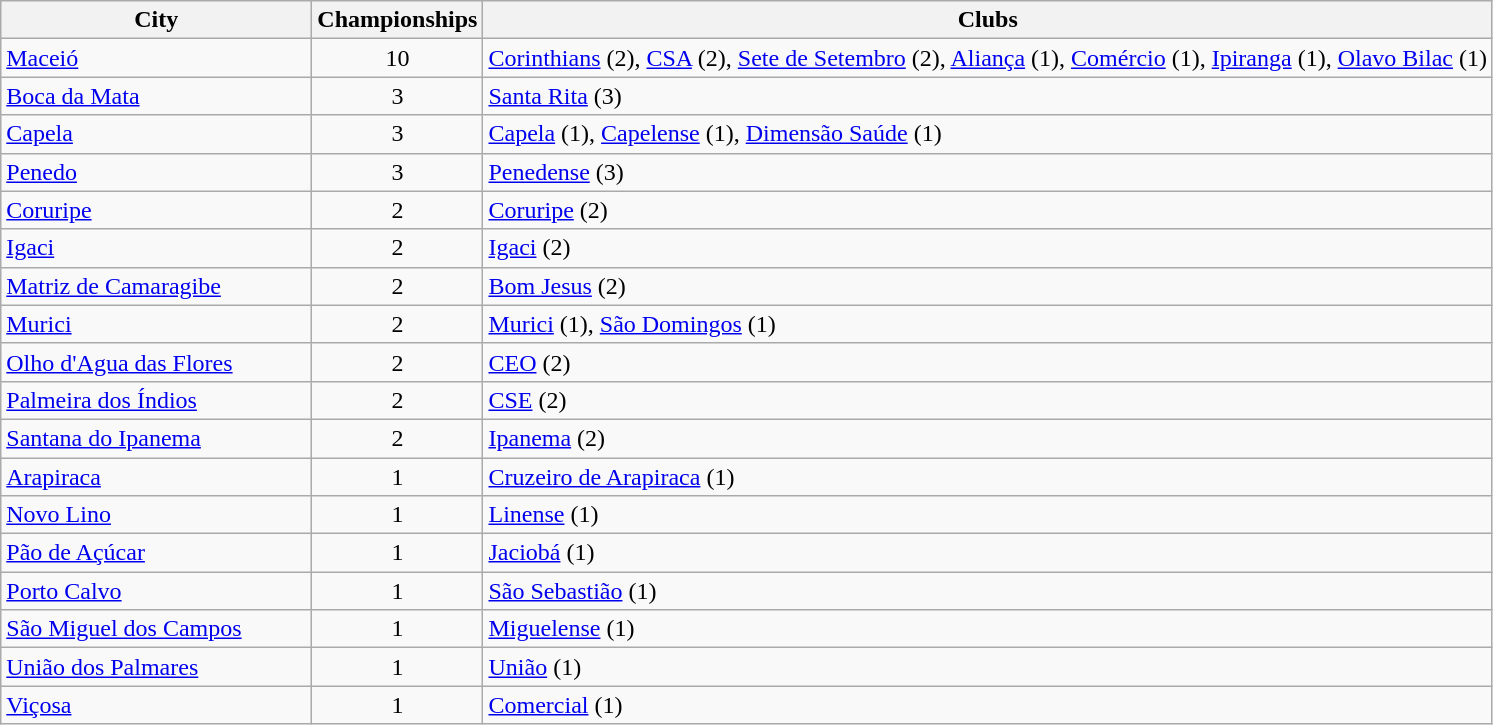<table class="wikitable">
<tr>
<th style="width:200px">City</th>
<th>Championships</th>
<th>Clubs</th>
</tr>
<tr>
<td> <a href='#'>Maceió</a></td>
<td align="center">10</td>
<td><a href='#'>Corinthians</a> (2), <a href='#'>CSA</a> (2), <a href='#'>Sete de Setembro</a> (2), <a href='#'>Aliança</a> (1), <a href='#'>Comércio</a> (1), <a href='#'>Ipiranga</a> (1), <a href='#'>Olavo Bilac</a> (1)</td>
</tr>
<tr>
<td> <a href='#'>Boca da Mata</a></td>
<td align="center">3</td>
<td><a href='#'>Santa Rita</a> (3)</td>
</tr>
<tr>
<td> <a href='#'>Capela</a></td>
<td align="center">3</td>
<td><a href='#'>Capela</a> (1), <a href='#'>Capelense</a> (1), <a href='#'>Dimensão Saúde</a> (1)</td>
</tr>
<tr>
<td> <a href='#'>Penedo</a></td>
<td align="center">3</td>
<td><a href='#'>Penedense</a> (3)</td>
</tr>
<tr>
<td> <a href='#'>Coruripe</a></td>
<td align="center">2</td>
<td><a href='#'>Coruripe</a> (2)</td>
</tr>
<tr>
<td><a href='#'>Igaci</a></td>
<td align="center">2</td>
<td><a href='#'>Igaci</a> (2)</td>
</tr>
<tr>
<td> <a href='#'>Matriz de Camaragibe</a></td>
<td align="center">2</td>
<td><a href='#'>Bom Jesus</a> (2)</td>
</tr>
<tr>
<td> <a href='#'>Murici</a></td>
<td align="center">2</td>
<td><a href='#'>Murici</a> (1), <a href='#'>São Domingos</a> (1)</td>
</tr>
<tr>
<td><a href='#'>Olho d'Agua das Flores</a></td>
<td align="center">2</td>
<td><a href='#'>CEO</a> (2)</td>
</tr>
<tr>
<td> <a href='#'>Palmeira dos Índios</a></td>
<td align="center">2</td>
<td><a href='#'>CSE</a> (2)</td>
</tr>
<tr>
<td> <a href='#'>Santana do Ipanema</a></td>
<td align="center">2</td>
<td><a href='#'>Ipanema</a> (2)</td>
</tr>
<tr>
<td> <a href='#'>Arapiraca</a></td>
<td align="center">1</td>
<td><a href='#'>Cruzeiro de Arapiraca</a> (1)</td>
</tr>
<tr>
<td> <a href='#'>Novo Lino</a></td>
<td align="center">1</td>
<td><a href='#'>Linense</a> (1)</td>
</tr>
<tr>
<td> <a href='#'>Pão de Açúcar</a></td>
<td align="center">1</td>
<td><a href='#'>Jaciobá</a> (1)</td>
</tr>
<tr>
<td> <a href='#'>Porto Calvo</a></td>
<td align="center">1</td>
<td><a href='#'>São Sebastião</a> (1)</td>
</tr>
<tr>
<td> <a href='#'>São Miguel dos Campos</a></td>
<td align="center">1</td>
<td><a href='#'>Miguelense</a> (1)</td>
</tr>
<tr>
<td> <a href='#'>União dos Palmares</a></td>
<td align="center">1</td>
<td><a href='#'>União</a> (1)</td>
</tr>
<tr>
<td> <a href='#'>Viçosa</a></td>
<td align="center">1</td>
<td><a href='#'>Comercial</a> (1)</td>
</tr>
</table>
